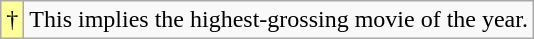<table class="wikitable">
<tr>
<td style="background-color:#FFFF99">†</td>
<td>This implies the highest-grossing movie of the year.</td>
</tr>
</table>
